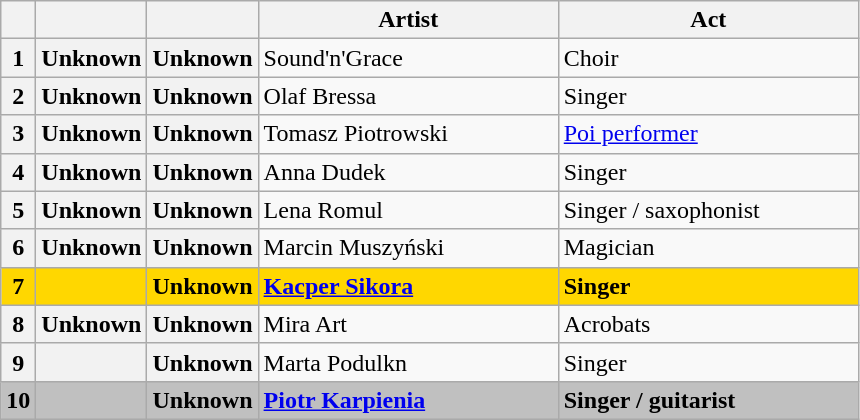<table class="wikitable sortable">
<tr>
<th></th>
<th></th>
<th></th>
<th style="width:35%;">Artist</th>
<th style="width:35%;">Act</th>
</tr>
<tr>
<th>1</th>
<th>Unknown</th>
<th>Unknown</th>
<td>Sound'n'Grace</td>
<td>Choir</td>
</tr>
<tr>
<th>2</th>
<th>Unknown</th>
<th>Unknown</th>
<td>Olaf Bressa</td>
<td>Singer</td>
</tr>
<tr>
<th>3</th>
<th>Unknown</th>
<th>Unknown</th>
<td>Tomasz Piotrowski</td>
<td><a href='#'>Poi performer</a></td>
</tr>
<tr>
<th>4</th>
<th>Unknown</th>
<th>Unknown</th>
<td>Anna Dudek</td>
<td>Singer</td>
</tr>
<tr>
<th>5</th>
<th>Unknown</th>
<th>Unknown</th>
<td>Lena Romul</td>
<td>Singer / saxophonist</td>
</tr>
<tr>
<th>6</th>
<th>Unknown</th>
<th>Unknown</th>
<td>Marcin Muszyński</td>
<td>Magician</td>
</tr>
<tr>
<th style="background:gold;">7</th>
<th style="background:gold;"></th>
<th style="background:gold;">Unknown</th>
<td style="background:gold;"><strong><a href='#'>Kacper Sikora</a></strong></td>
<td style="background:gold;"><strong>Singer</strong></td>
</tr>
<tr>
<th>8</th>
<th>Unknown</th>
<th>Unknown</th>
<td>Mira Art</td>
<td>Acrobats</td>
</tr>
<tr>
<th>9</th>
<th></th>
<th>Unknown</th>
<td>Marta Podulkn</td>
<td>Singer</td>
</tr>
<tr>
<th style="background:silver;">10</th>
<th style="background:silver;"></th>
<th style="background:silver;">Unknown</th>
<td style="background:silver;"><strong><a href='#'>Piotr Karpienia</a></strong></td>
<td style="background:silver;"><strong>Singer / guitarist</strong></td>
</tr>
</table>
